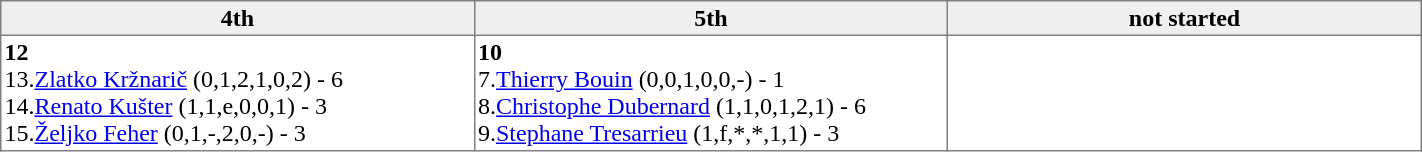<table border="1" cellpadding="2" cellspacing="0" style="width:75%; border-collapse:collapse">
<tr style="text-align:left; background:#efefef;">
<th style="width:15%; text-align:center;">4th</th>
<th style="width:15%; text-align:center;">5th</th>
<th style="width:15%; text-align:center;">not started</th>
</tr>
<tr align=left>
<td valign=top align=left><strong> 12</strong><br>13.<a href='#'>Zlatko Kržnarič</a> (0,1,2,1,0,2) - 6 <br>14.<a href='#'>Renato Kušter</a> (1,1,e,0,0,1) - 3<br>15.<a href='#'>Željko Feher</a> (0,1,-,2,0,-) - 3</td>
<td valign=top align=left><strong> 10</strong><br>7.<a href='#'>Thierry Bouin</a> (0,0,1,0,0,-) - 1<br>8.<a href='#'>Christophe Dubernard</a> (1,1,0,1,2,1) - 6<br>9.<a href='#'>Stephane Tresarrieu</a> (1,f,*,*,1,1) - 3</td>
<td valign=top align=left><strong><em><br><br></em></strong></td>
</tr>
</table>
